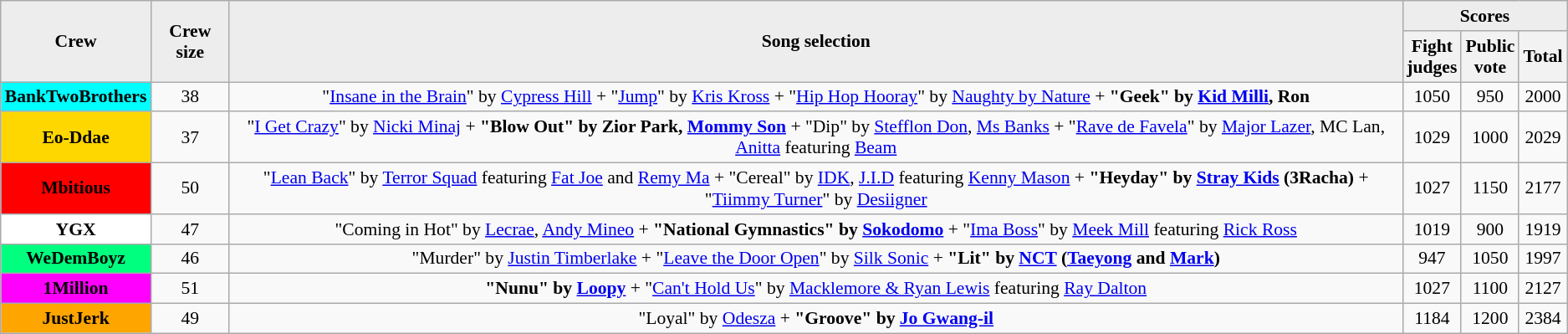<table class="wikitable sortable" style="text-align:center; font-size:90%">
<tr>
<th rowspan="2" style="background:#EDEDED">Crew</th>
<th rowspan="2" style="background:#EDEDED">Crew size</th>
<th rowspan="2" style="background:#EDEDED">Song selection</th>
<th colspan="3" style="background:#EDEDED">Scores</th>
</tr>
<tr>
<th>Fight<br>judges</th>
<th>Public<br>vote</th>
<th>Total</th>
</tr>
<tr>
<td style="background:aqua"><strong>BankTwoBrothers</strong></td>
<td>38</td>
<td>"<a href='#'>Insane in the Brain</a>" by <a href='#'>Cypress Hill</a> + "<a href='#'>Jump</a>" by <a href='#'>Kris Kross</a> + "<a href='#'>Hip Hop Hooray</a>" by <a href='#'>Naughty by Nature</a> + <strong>"Geek" by <a href='#'>Kid Milli</a>, Ron</strong></td>
<td>1050</td>
<td>950</td>
<td>2000</td>
</tr>
<tr>
<td style="background:gold"><strong>Eo-Ddae</strong></td>
<td>37</td>
<td>"<a href='#'>I Get Crazy</a>" by <a href='#'>Nicki Minaj</a> + <strong>"Blow Out" by Zior Park, <a href='#'>Mommy Son</a></strong> + "Dip" by <a href='#'>Stefflon Don</a>, <a href='#'>Ms Banks</a> + "<a href='#'>Rave de Favela</a>" by <a href='#'>Major Lazer</a>, MC Lan, <a href='#'>Anitta</a> featuring <a href='#'>Beam</a></td>
<td>1029</td>
<td>1000</td>
<td>2029</td>
</tr>
<tr>
<td style="background:red"><strong>Mbitious</strong></td>
<td>50</td>
<td>"<a href='#'>Lean Back</a>" by <a href='#'>Terror Squad</a> featuring <a href='#'>Fat Joe</a> and <a href='#'>Remy Ma</a> + "Cereal" by <a href='#'>IDK</a>, <a href='#'>J.I.D</a> featuring <a href='#'>Kenny Mason</a> + <strong>"Heyday" by <a href='#'>Stray Kids</a> (3Racha)</strong> + "<a href='#'>Tiimmy Turner</a>" by <a href='#'>Desiigner</a></td>
<td>1027</td>
<td>1150</td>
<td>2177</td>
</tr>
<tr>
<td style="background:white"><strong>YGX</strong></td>
<td>47</td>
<td>"Coming in Hot" by <a href='#'>Lecrae</a>, <a href='#'>Andy Mineo</a> + <strong>"National Gymnastics" by <a href='#'>Sokodomo</a></strong> + "<a href='#'>Ima Boss</a>" by <a href='#'>Meek Mill</a> featuring <a href='#'>Rick Ross</a></td>
<td>1019</td>
<td>900</td>
<td>1919</td>
</tr>
<tr>
<td style="background:springgreen"><strong>WeDemBoyz</strong></td>
<td>46</td>
<td>"Murder" by <a href='#'>Justin Timberlake</a> + "<a href='#'>Leave the Door Open</a>" by <a href='#'>Silk Sonic</a> + <strong>"Lit" by <a href='#'>NCT</a> (<a href='#'>Taeyong</a> and <a href='#'>Mark</a>)</strong></td>
<td>947</td>
<td>1050</td>
<td>1997</td>
</tr>
<tr>
<td style="background:magenta"><strong>1Million</strong></td>
<td>51</td>
<td><strong>"Nunu" by <a href='#'>Loopy</a></strong> + "<a href='#'>Can't Hold Us</a>" by <a href='#'>Macklemore & Ryan Lewis</a> featuring <a href='#'>Ray Dalton</a></td>
<td>1027</td>
<td>1100</td>
<td>2127</td>
</tr>
<tr>
<td style="background:orange"><strong>JustJerk</strong></td>
<td>49</td>
<td>"Loyal" by <a href='#'>Odesza</a> + <strong>"Groove" by <a href='#'>Jo Gwang-il</a></strong></td>
<td>1184</td>
<td>1200</td>
<td>2384</td>
</tr>
</table>
